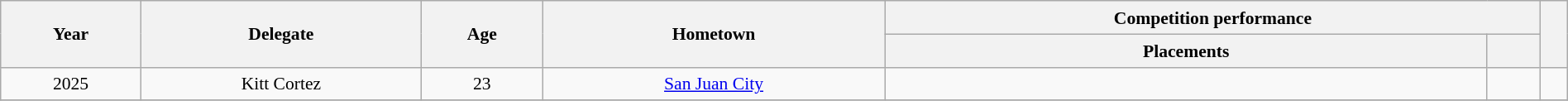<table class="wikitable" style="text-align:center; line-height:20px; font-size:90%; width:100%;">
<tr>
<th rowspan="2">Year</th>
<th rowspan="2">Delegate</th>
<th rowspan="2">Age</th>
<th rowspan="2">Hometown</th>
<th colspan="2">Competition performance</th>
<th rowspan="2"></th>
</tr>
<tr>
<th>Placements</th>
<th></th>
</tr>
<tr>
<td>2025</td>
<td>Kitt Cortez</td>
<td>23</td>
<td><a href='#'>San Juan City</a></td>
<td></td>
<td></td>
<td></td>
</tr>
<tr>
</tr>
</table>
